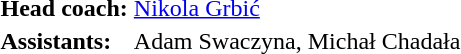<table>
<tr>
<td><strong>Head coach:</strong></td>
<td> <a href='#'>Nikola Grbić</a></td>
</tr>
<tr>
<td><strong>Assistants:</strong></td>
<td> Adam Swaczyna,  Michał Chadała</td>
</tr>
</table>
